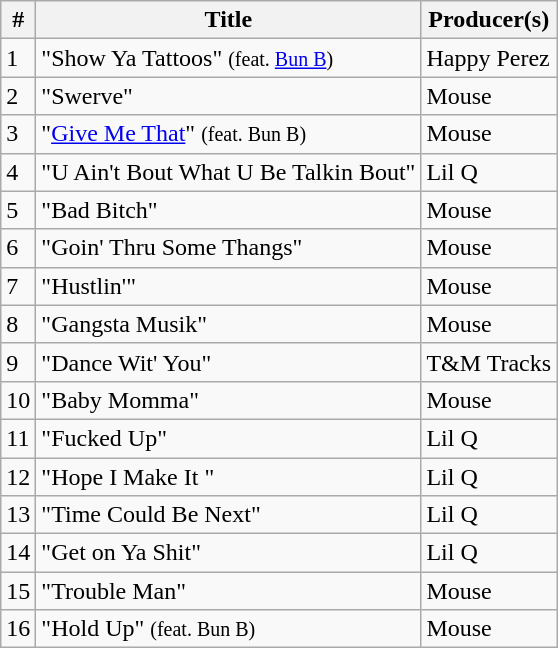<table class="wikitable">
<tr>
<th align="center">#</th>
<th align="center">Title</th>
<th align="center">Producer(s)</th>
</tr>
<tr>
<td>1</td>
<td>"Show Ya Tattoos" <small>(feat. <a href='#'>Bun B</a>)</small></td>
<td>Happy Perez</td>
</tr>
<tr>
<td>2</td>
<td>"Swerve"</td>
<td>Mouse</td>
</tr>
<tr>
<td>3</td>
<td>"<a href='#'>Give Me That</a>" <small>(feat. Bun B)</small></td>
<td>Mouse</td>
</tr>
<tr>
<td>4</td>
<td>"U Ain't Bout What U Be Talkin Bout"</td>
<td>Lil Q</td>
</tr>
<tr>
<td>5</td>
<td>"Bad Bitch"</td>
<td>Mouse</td>
</tr>
<tr>
<td>6</td>
<td>"Goin' Thru Some Thangs"</td>
<td>Mouse</td>
</tr>
<tr>
<td>7</td>
<td>"Hustlin'"</td>
<td>Mouse</td>
</tr>
<tr>
<td>8</td>
<td>"Gangsta Musik"</td>
<td>Mouse</td>
</tr>
<tr>
<td>9</td>
<td>"Dance Wit' You"</td>
<td>T&M Tracks</td>
</tr>
<tr>
<td>10</td>
<td>"Baby Momma"</td>
<td>Mouse</td>
</tr>
<tr>
<td>11</td>
<td>"Fucked Up"</td>
<td>Lil Q</td>
</tr>
<tr>
<td>12</td>
<td>"Hope I Make It "</td>
<td>Lil Q</td>
</tr>
<tr>
<td>13</td>
<td>"Time Could Be Next"</td>
<td>Lil Q</td>
</tr>
<tr>
<td>14</td>
<td>"Get on Ya Shit"</td>
<td>Lil Q</td>
</tr>
<tr>
<td>15</td>
<td>"Trouble Man"</td>
<td>Mouse</td>
</tr>
<tr>
<td>16</td>
<td>"Hold Up" <small>(feat. Bun B)</small></td>
<td>Mouse</td>
</tr>
</table>
